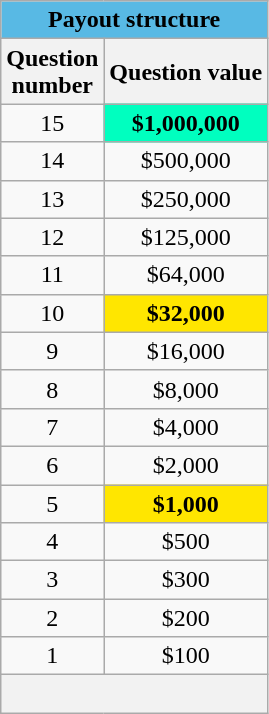<table class="wikitable" style="text-align:center;">
<tr>
<th colspan="2" style="background: #58B9E4">Payout structure</th>
</tr>
<tr>
<th>Question<br>number</th>
<th>Question value</th>
</tr>
<tr>
<td>15</td>
<td style="background: #00FFBF"><strong>$1,000,000</strong></td>
</tr>
<tr>
<td>14</td>
<td>$500,000</td>
</tr>
<tr>
<td>13</td>
<td>$250,000</td>
</tr>
<tr>
<td>12</td>
<td>$125,000</td>
</tr>
<tr>
<td>11</td>
<td>$64,000</td>
</tr>
<tr>
<td>10</td>
<td style="background: #FFE600"><strong>$32,000</strong></td>
</tr>
<tr>
<td>9</td>
<td>$16,000</td>
</tr>
<tr>
<td>8</td>
<td>$8,000</td>
</tr>
<tr>
<td>7</td>
<td>$4,000</td>
</tr>
<tr>
<td>6</td>
<td>$2,000</td>
</tr>
<tr>
<td>5</td>
<td style="background: #FFE600"><strong>$1,000</strong></td>
</tr>
<tr>
<td>4</td>
<td>$500</td>
</tr>
<tr>
<td>3</td>
<td>$300</td>
</tr>
<tr>
<td>2</td>
<td>$200</td>
</tr>
<tr>
<td>1</td>
<td>$100</td>
</tr>
<tr>
<th colspan="2" style="text-align:left"><br></th>
</tr>
</table>
